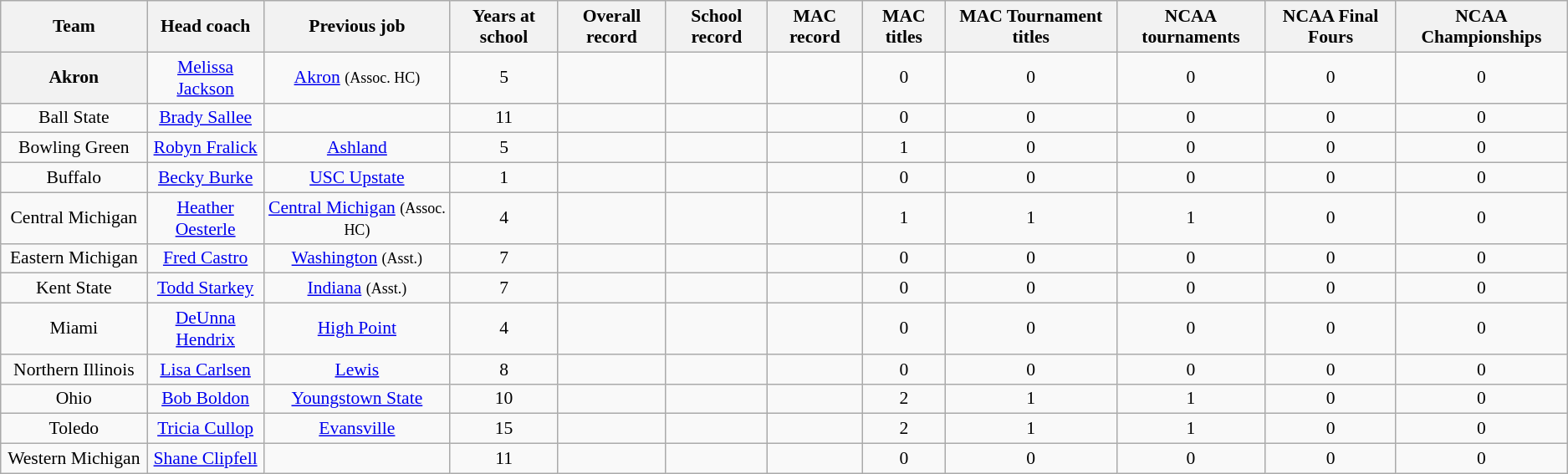<table class="wikitable sortable" style="text-align: center;font-size:90%;">
<tr>
<th width="110">Team</th>
<th>Head coach</th>
<th>Previous job</th>
<th>Years at school</th>
<th>Overall record</th>
<th>School record</th>
<th>MAC record</th>
<th>MAC titles</th>
<th>MAC Tournament titles</th>
<th>NCAA tournaments</th>
<th>NCAA Final Fours</th>
<th>NCAA Championships</th>
</tr>
<tr>
<th style=>Akron</th>
<td><a href='#'>Melissa Jackson</a></td>
<td><a href='#'>Akron</a> <small>(Assoc. HC)</small></td>
<td>5</td>
<td></td>
<td></td>
<td></td>
<td>0</td>
<td>0</td>
<td>0</td>
<td>0</td>
<td>0</td>
</tr>
<tr>
<td style=>Ball State</td>
<td><a href='#'>Brady Sallee</a></td>
<td></td>
<td>11</td>
<td></td>
<td></td>
<td></td>
<td>0</td>
<td>0</td>
<td>0</td>
<td>0</td>
<td>0</td>
</tr>
<tr>
<td style=>Bowling Green</td>
<td><a href='#'>Robyn Fralick</a></td>
<td><a href='#'>Ashland</a></td>
<td>5</td>
<td></td>
<td></td>
<td></td>
<td>1</td>
<td>0</td>
<td>0</td>
<td>0</td>
<td>0</td>
</tr>
<tr>
<td style=>Buffalo</td>
<td><a href='#'>Becky Burke</a></td>
<td><a href='#'>USC Upstate</a></td>
<td>1</td>
<td></td>
<td></td>
<td></td>
<td>0</td>
<td>0</td>
<td>0</td>
<td>0</td>
<td>0</td>
</tr>
<tr>
<td style=>Central Michigan</td>
<td><a href='#'>Heather Oesterle</a></td>
<td><a href='#'>Central Michigan</a> <small>(Assoc. HC)</small></td>
<td>4</td>
<td></td>
<td></td>
<td></td>
<td>1</td>
<td>1</td>
<td>1</td>
<td>0</td>
<td>0</td>
</tr>
<tr>
<td style=>Eastern Michigan</td>
<td><a href='#'>Fred Castro</a></td>
<td><a href='#'>Washington</a> <small>(Asst.)</small></td>
<td>7</td>
<td></td>
<td></td>
<td></td>
<td>0</td>
<td>0</td>
<td>0</td>
<td>0</td>
<td>0</td>
</tr>
<tr>
<td style=>Kent State</td>
<td><a href='#'>Todd Starkey</a></td>
<td><a href='#'>Indiana</a> <small>(Asst.)</small></td>
<td>7</td>
<td></td>
<td></td>
<td></td>
<td>0</td>
<td>0</td>
<td>0</td>
<td>0</td>
<td>0</td>
</tr>
<tr>
<td style=>Miami</td>
<td><a href='#'>DeUnna Hendrix</a></td>
<td><a href='#'>High Point</a></td>
<td>4</td>
<td></td>
<td></td>
<td></td>
<td>0</td>
<td>0</td>
<td>0</td>
<td>0</td>
<td>0</td>
</tr>
<tr>
<td style=>Northern Illinois</td>
<td><a href='#'>Lisa Carlsen</a></td>
<td><a href='#'>Lewis</a></td>
<td>8</td>
<td></td>
<td></td>
<td></td>
<td>0</td>
<td>0</td>
<td>0</td>
<td>0</td>
<td>0</td>
</tr>
<tr>
<td style=>Ohio</td>
<td><a href='#'>Bob Boldon</a></td>
<td><a href='#'>Youngstown State</a></td>
<td>10</td>
<td></td>
<td></td>
<td></td>
<td>2</td>
<td>1</td>
<td>1</td>
<td>0</td>
<td>0</td>
</tr>
<tr>
<td style=>Toledo</td>
<td><a href='#'>Tricia Cullop</a></td>
<td><a href='#'>Evansville</a></td>
<td>15</td>
<td></td>
<td></td>
<td></td>
<td>2</td>
<td>1</td>
<td>1</td>
<td>0</td>
<td>0</td>
</tr>
<tr>
<td style=>Western Michigan</td>
<td><a href='#'>Shane Clipfell</a></td>
<td></td>
<td>11</td>
<td></td>
<td></td>
<td></td>
<td>0</td>
<td>0</td>
<td>0</td>
<td>0</td>
<td>0</td>
</tr>
</table>
